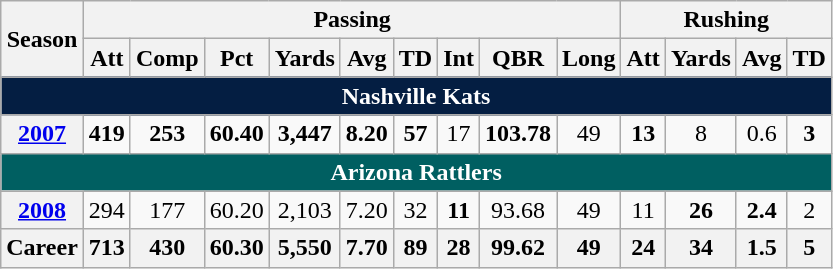<table class="wikitable" style="text-align:center;">
<tr>
<th rowspan="2">Season</th>
<th colspan="9">Passing</th>
<th colspan="4">Rushing</th>
</tr>
<tr>
<th>Att</th>
<th>Comp</th>
<th>Pct</th>
<th>Yards</th>
<th>Avg</th>
<th>TD</th>
<th>Int</th>
<th>QBR</th>
<th>Long</th>
<th>Att</th>
<th>Yards</th>
<th>Avg</th>
<th>TD</th>
</tr>
<tr>
<td colspan="14" style="color:#FFFFFF;background:#041E42; text-align: center"><strong>Nashville Kats</strong></td>
</tr>
<tr>
<th><a href='#'>2007</a></th>
<td><strong>419</strong></td>
<td><strong>253</strong></td>
<td><strong>60.40</strong></td>
<td><strong>3,447</strong></td>
<td><strong>8.20</strong></td>
<td><strong>57</strong></td>
<td>17</td>
<td><strong>103.78</strong></td>
<td>49</td>
<td><strong>13</strong></td>
<td>8</td>
<td>0.6</td>
<td><strong>3</strong></td>
</tr>
<tr>
<td colspan="14" style="color:#FFFFFF;background:#005F61; text-align: center"><strong>Arizona Rattlers</strong></td>
</tr>
<tr>
<th><a href='#'>2008</a></th>
<td>294</td>
<td>177</td>
<td>60.20</td>
<td>2,103</td>
<td>7.20</td>
<td>32</td>
<td><strong>11</strong></td>
<td>93.68</td>
<td>49</td>
<td>11</td>
<td><strong>26</strong></td>
<td><strong>2.4</strong></td>
<td>2</td>
</tr>
<tr>
<th>Career</th>
<th>713</th>
<th>430</th>
<th>60.30</th>
<th>5,550</th>
<th>7.70</th>
<th>89</th>
<th>28</th>
<th>99.62</th>
<th>49</th>
<th>24</th>
<th>34</th>
<th>1.5</th>
<th>5</th>
</tr>
</table>
